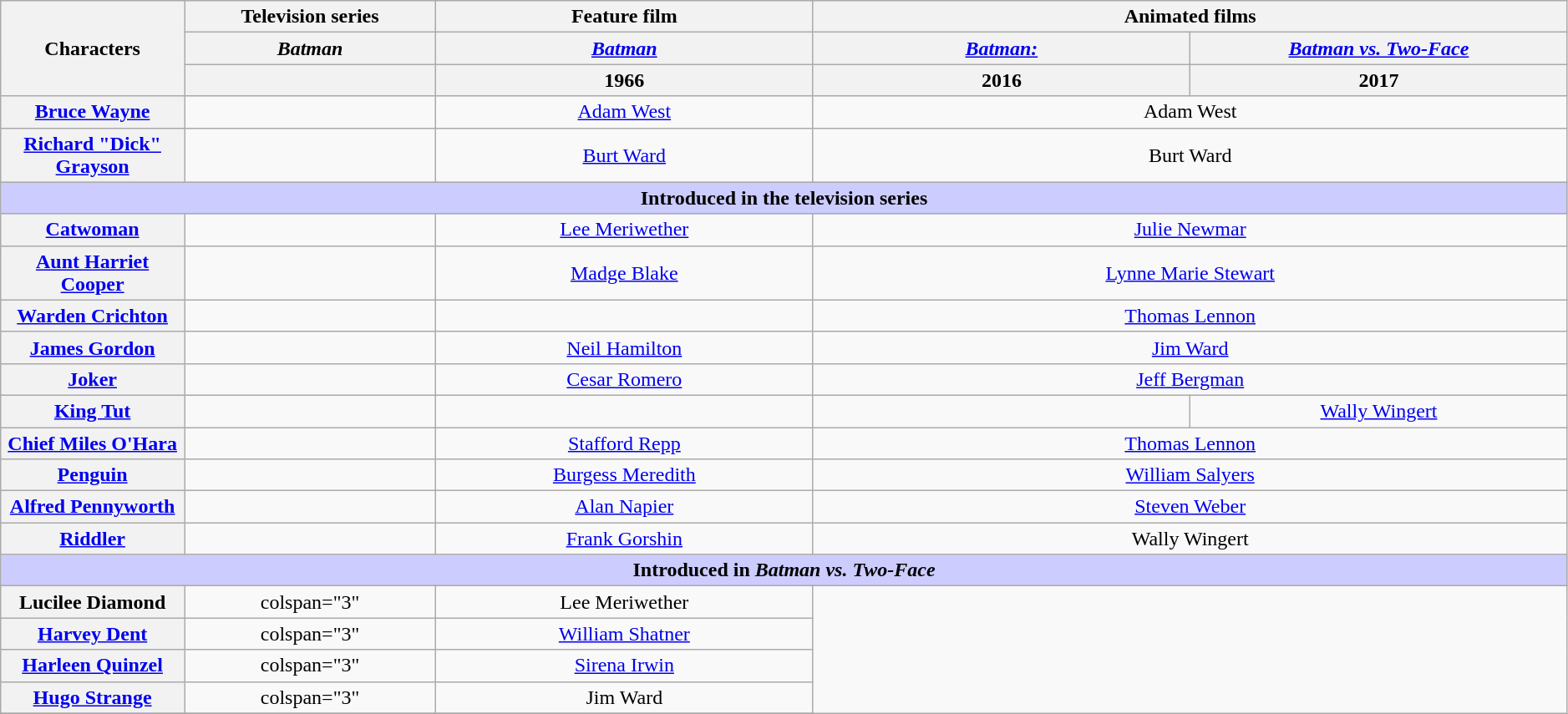<table class="wikitable" style="text-align:center; width:99%">
<tr>
<th rowspan="3" style="width:7.3%;">Characters</th>
<th colspan="1" style="text-align:center;">Television series</th>
<th colspan="1" style="text-align:center;">Feature film</th>
<th colspan="2" style="text-align:center;">Animated films</th>
</tr>
<tr>
<th style="text-align:center; width:10%;"><em>Batman</em></th>
<th style="text-align:center; width:15%;"><a href='#'><em>Batman</em></a></th>
<th style="text-align:center; width:15%;"><a href='#'><em>Batman:<br></em></a></th>
<th style="text-align:center; width:15%;"><em><a href='#'>Batman vs. Two-Face</a></em></th>
</tr>
<tr>
<th></th>
<th>1966</th>
<th>2016</th>
<th>2017</th>
</tr>
<tr>
<th><a href='#'>Bruce Wayne<br></a></th>
<td></td>
<td><a href='#'>Adam West</a></td>
<td colspan="2">Adam West</td>
</tr>
<tr>
<th><a href='#'>Richard "Dick" Grayson<br></a></th>
<td></td>
<td><a href='#'>Burt Ward</a></td>
<td colspan="2">Burt Ward</td>
</tr>
<tr>
<th colspan="5" style="background:#ccf;">Introduced in the television series</th>
</tr>
<tr>
<th><a href='#'>Catwoman</a></th>
<td></td>
<td><a href='#'>Lee Meriwether</a></td>
<td colspan="2"><a href='#'>Julie Newmar</a></td>
</tr>
<tr>
<th><a href='#'>Aunt Harriet Cooper</a></th>
<td></td>
<td><a href='#'>Madge Blake</a></td>
<td colspan="2"><a href='#'>Lynne Marie Stewart</a></td>
</tr>
<tr>
<th><a href='#'>Warden Crichton</a></th>
<td></td>
<td></td>
<td colspan="2"><a href='#'>Thomas Lennon</a></td>
</tr>
<tr>
<th><a href='#'>James Gordon</a></th>
<td></td>
<td><a href='#'>Neil Hamilton</a></td>
<td colspan="2"><a href='#'>Jim Ward</a></td>
</tr>
<tr>
<th><a href='#'>Joker</a></th>
<td></td>
<td><a href='#'>Cesar Romero</a></td>
<td colspan="2"><a href='#'>Jeff Bergman</a></td>
</tr>
<tr>
<th><a href='#'>King Tut</a></th>
<td></td>
<td></td>
<td></td>
<td><a href='#'>Wally Wingert</a></td>
</tr>
<tr>
<th><a href='#'>Chief Miles O'Hara</a></th>
<td></td>
<td><a href='#'>Stafford Repp</a></td>
<td colspan="2"><a href='#'>Thomas Lennon</a></td>
</tr>
<tr>
<th><a href='#'>Penguin</a></th>
<td></td>
<td><a href='#'>Burgess Meredith</a></td>
<td colspan="2"><a href='#'>William Salyers</a></td>
</tr>
<tr>
<th><a href='#'>Alfred Pennyworth</a></th>
<td></td>
<td><a href='#'>Alan Napier</a></td>
<td colspan="2"><a href='#'>Steven Weber</a></td>
</tr>
<tr>
<th><a href='#'>Riddler</a></th>
<td></td>
<td><a href='#'>Frank Gorshin</a></td>
<td colspan="2">Wally Wingert</td>
</tr>
<tr>
<th colspan="5" style="background:#ccf;">Introduced in <em>Batman vs. Two-Face</em></th>
</tr>
<tr>
<th>Lucilee Diamond</th>
<td>colspan="3" </td>
<td>Lee Meriwether</td>
</tr>
<tr>
<th><a href='#'>Harvey Dent<br></a></th>
<td>colspan="3" </td>
<td><a href='#'>William Shatner</a></td>
</tr>
<tr>
<th><a href='#'>Harleen Quinzel</a></th>
<td>colspan="3" </td>
<td><a href='#'>Sirena Irwin</a></td>
</tr>
<tr>
<th><a href='#'>Hugo Strange</a></th>
<td>colspan="3" </td>
<td>Jim Ward</td>
</tr>
<tr>
</tr>
</table>
